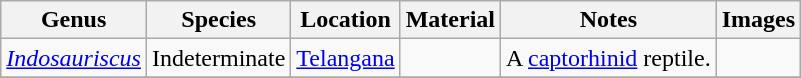<table class="wikitable" align="center">
<tr>
<th>Genus</th>
<th>Species</th>
<th>Location</th>
<th>Material</th>
<th>Notes</th>
<th>Images</th>
</tr>
<tr>
<td><em><a href='#'>Indosauriscus</a></em></td>
<td>Indeterminate</td>
<td><a href='#'>Telangana</a></td>
<td></td>
<td>A <a href='#'>captorhinid</a> reptile.</td>
<td></td>
</tr>
<tr>
</tr>
</table>
